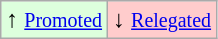<table class="wikitable" align="center">
<tr>
<td bgcolor="#ddffdd">↑ <small><a href='#'>Promoted</a></small></td>
<td bgcolor="#ffcccc">↓ <small><a href='#'>Relegated</a></small></td>
</tr>
</table>
